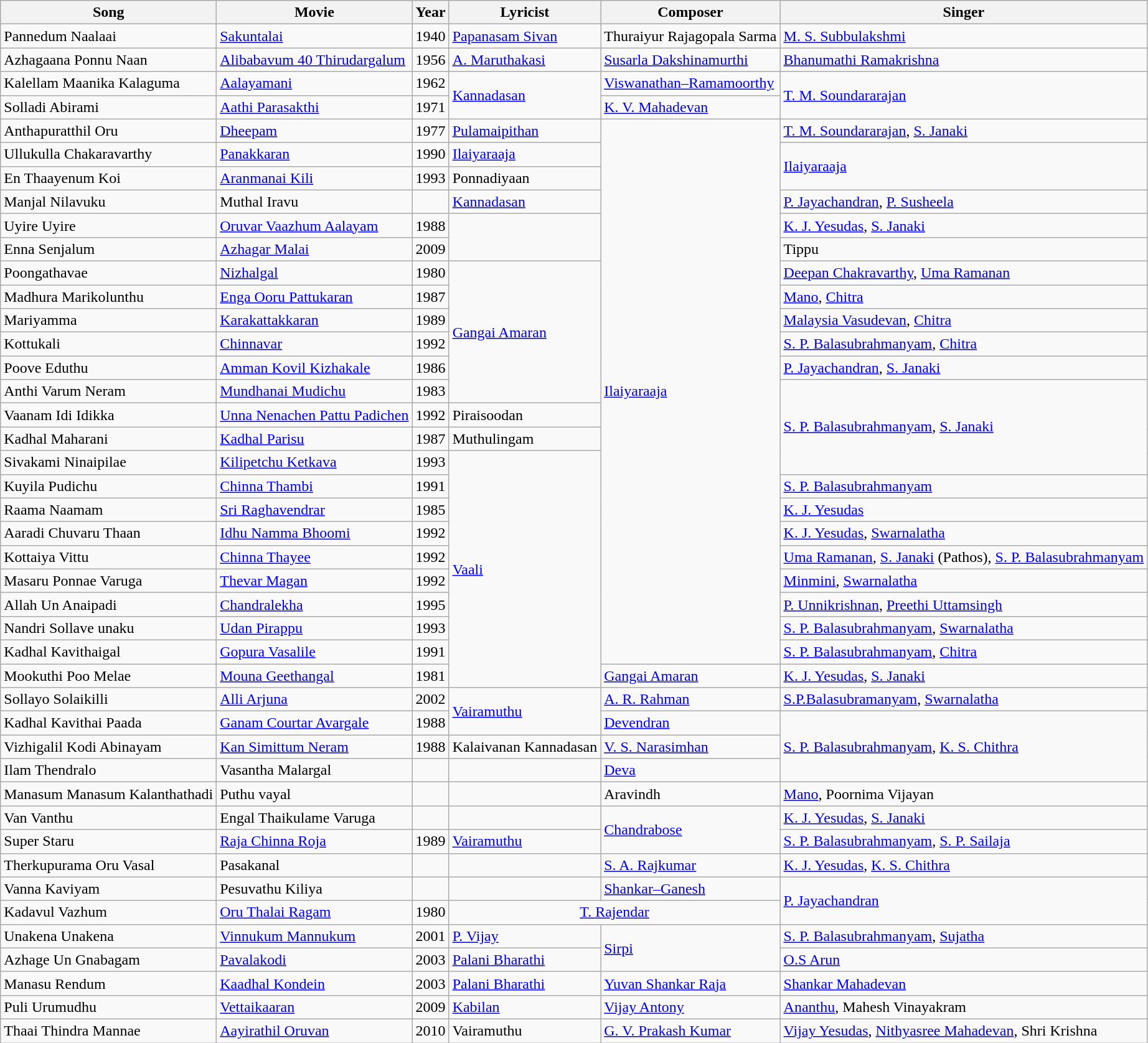<table class="wikitable">
<tr>
<th>Song</th>
<th>Movie</th>
<th>Year</th>
<th>Lyricist</th>
<th>Composer</th>
<th>Singer</th>
</tr>
<tr>
<td>Pannedum Naalaai</td>
<td><a href='#'>Sakuntalai</a></td>
<td>1940</td>
<td><a href='#'>Papanasam Sivan</a></td>
<td>Thuraiyur Rajagopala Sarma</td>
<td><a href='#'>M. S. Subbulakshmi</a></td>
</tr>
<tr>
<td>Azhagaana Ponnu Naan</td>
<td><a href='#'>Alibabavum 40 Thirudargalum</a></td>
<td>1956</td>
<td><a href='#'>A. Maruthakasi</a></td>
<td><a href='#'>Susarla Dakshinamurthi</a></td>
<td><a href='#'>Bhanumathi Ramakrishna</a></td>
</tr>
<tr>
<td>Kalellam Maanika Kalaguma</td>
<td><a href='#'>Aalayamani</a></td>
<td>1962</td>
<td rowspan=2><a href='#'>Kannadasan</a></td>
<td><a href='#'>Viswanathan–Ramamoorthy</a></td>
<td rowspan=2><a href='#'>T. M. Soundararajan</a></td>
</tr>
<tr>
<td>Solladi Abirami</td>
<td><a href='#'>Aathi Parasakthi</a></td>
<td>1971</td>
<td><a href='#'>K. V. Mahadevan</a></td>
</tr>
<tr>
<td>Anthapuratthil Oru</td>
<td><a href='#'>Dheepam</a></td>
<td>1977</td>
<td><a href='#'>Pulamaipithan</a></td>
<td rowspan="23"><a href='#'>Ilaiyaraaja</a></td>
<td><a href='#'>T. M. Soundararajan</a>, <a href='#'>S. Janaki</a></td>
</tr>
<tr>
<td>Ullukulla Chakaravarthy</td>
<td><a href='#'>Panakkaran</a></td>
<td>1990</td>
<td><a href='#'>Ilaiyaraaja</a></td>
<td rowspan=2><a href='#'>Ilaiyaraaja</a></td>
</tr>
<tr>
<td>En Thaayenum Koi</td>
<td><a href='#'>Aranmanai Kili</a></td>
<td>1993</td>
<td>Ponnadiyaan</td>
</tr>
<tr>
<td>Manjal Nilavuku</td>
<td>Muthal Iravu</td>
<td></td>
<td><a href='#'>Kannadasan</a></td>
<td><a href='#'>P. Jayachandran</a>, <a href='#'>P. Susheela</a></td>
</tr>
<tr>
<td>Uyire Uyire</td>
<td><a href='#'>Oruvar Vaazhum Aalayam</a></td>
<td>1988</td>
<td rowspan=2></td>
<td><a href='#'>K. J. Yesudas</a>, <a href='#'>S. Janaki</a></td>
</tr>
<tr>
<td>Enna Senjalum</td>
<td><a href='#'>Azhagar Malai</a></td>
<td>2009</td>
<td>Tippu</td>
</tr>
<tr>
<td>Poongathavae</td>
<td><a href='#'>Nizhalgal</a></td>
<td>1980</td>
<td rowspan=6><a href='#'>Gangai Amaran</a></td>
<td><a href='#'>Deepan Chakravarthy</a>, <a href='#'>Uma Ramanan</a></td>
</tr>
<tr>
<td>Madhura Marikolunthu</td>
<td><a href='#'>Enga Ooru Pattukaran</a></td>
<td>1987</td>
<td><a href='#'>Mano</a>, <a href='#'>Chitra</a></td>
</tr>
<tr>
<td>Mariyamma</td>
<td><a href='#'>Karakattakkaran</a></td>
<td>1989</td>
<td><a href='#'>Malaysia Vasudevan</a>, <a href='#'>Chitra</a></td>
</tr>
<tr>
<td>Kottukali</td>
<td><a href='#'>Chinnavar</a></td>
<td>1992</td>
<td><a href='#'>S. P. Balasubrahmanyam</a>, <a href='#'>Chitra</a></td>
</tr>
<tr>
<td>Poove Eduthu</td>
<td><a href='#'>Amman Kovil Kizhakale</a></td>
<td>1986</td>
<td><a href='#'>P. Jayachandran</a>, <a href='#'>S. Janaki</a></td>
</tr>
<tr>
<td>Anthi Varum Neram</td>
<td><a href='#'>Mundhanai Mudichu</a></td>
<td>1983</td>
<td rowspan=4><a href='#'>S. P. Balasubrahmanyam</a>, <a href='#'>S. Janaki</a></td>
</tr>
<tr>
<td>Vaanam Idi Idikka</td>
<td><a href='#'>Unna Nenachen Pattu Padichen</a></td>
<td>1992</td>
<td>Piraisoodan</td>
</tr>
<tr>
<td>Kadhal Maharani</td>
<td><a href='#'>Kadhal Parisu</a></td>
<td>1987</td>
<td>Muthulingam</td>
</tr>
<tr>
<td>Sivakami Ninaipilae</td>
<td><a href='#'>Kilipetchu Ketkava</a></td>
<td>1993</td>
<td rowspan=10><a href='#'>Vaali</a></td>
</tr>
<tr>
<td>Kuyila Pudichu</td>
<td><a href='#'>Chinna Thambi</a></td>
<td>1991</td>
<td><a href='#'>S. P. Balasubrahmanyam</a></td>
</tr>
<tr>
<td>Raama Naamam</td>
<td><a href='#'>Sri Raghavendrar</a></td>
<td>1985</td>
<td><a href='#'>K. J. Yesudas</a></td>
</tr>
<tr>
<td>Aaradi Chuvaru Thaan</td>
<td><a href='#'>Idhu Namma Bhoomi</a></td>
<td>1992</td>
<td><a href='#'>K. J. Yesudas</a>, <a href='#'>Swarnalatha</a></td>
</tr>
<tr>
<td>Kottaiya Vittu</td>
<td><a href='#'>Chinna Thayee</a></td>
<td>1992</td>
<td><a href='#'>Uma Ramanan</a>, <a href='#'>S. Janaki</a> (Pathos), <a href='#'>S. P. Balasubrahmanyam</a></td>
</tr>
<tr>
<td>Masaru Ponnae Varuga</td>
<td><a href='#'>Thevar Magan</a></td>
<td>1992</td>
<td><a href='#'>Minmini</a>, <a href='#'>Swarnalatha</a></td>
</tr>
<tr>
<td>Allah Un Anaipadi</td>
<td><a href='#'>Chandralekha</a></td>
<td>1995</td>
<td><a href='#'>P. Unnikrishnan</a>, <a href='#'>Preethi Uttamsingh</a></td>
</tr>
<tr>
<td>Nandri Sollave unaku</td>
<td><a href='#'>Udan Pirappu</a></td>
<td>1993</td>
<td><a href='#'>S. P. Balasubrahmanyam</a>, <a href='#'>Swarnalatha</a></td>
</tr>
<tr>
<td>Kadhal Kavithaigal</td>
<td><a href='#'>Gopura Vasalile</a></td>
<td>1991</td>
<td><a href='#'>S. P. Balasubrahmanyam</a>, <a href='#'>Chitra</a></td>
</tr>
<tr>
<td>Mookuthi Poo Melae</td>
<td><a href='#'>Mouna Geethangal</a></td>
<td>1981</td>
<td><a href='#'>Gangai Amaran</a></td>
<td><a href='#'>K. J. Yesudas</a>, <a href='#'>S. Janaki</a></td>
</tr>
<tr>
<td>Sollayo Solaikilli</td>
<td><a href='#'>Alli Arjuna</a></td>
<td>2002</td>
<td rowspan=2><a href='#'>Vairamuthu</a></td>
<td><a href='#'>A. R. Rahman</a></td>
<td><a href='#'>S.P.Balasubramanyam</a>, <a href='#'>Swarnalatha</a></td>
</tr>
<tr>
<td>Kadhal Kavithai Paada</td>
<td><a href='#'>Ganam Courtar Avargale</a></td>
<td>1988</td>
<td><a href='#'>Devendran</a></td>
<td rowspan=3><a href='#'>S. P. Balasubrahmanyam</a>, <a href='#'>K. S. Chithra</a></td>
</tr>
<tr>
<td>Vizhigalil Kodi Abinayam</td>
<td><a href='#'>Kan Simittum Neram</a></td>
<td>1988</td>
<td>Kalaivanan Kannadasan</td>
<td><a href='#'>V. S. Narasimhan</a></td>
</tr>
<tr>
<td>Ilam Thendralo</td>
<td>Vasantha Malargal</td>
<td></td>
<td></td>
<td><a href='#'>Deva</a></td>
</tr>
<tr>
<td>Manasum Manasum Kalanthathadi</td>
<td>Puthu vayal</td>
<td></td>
<td></td>
<td>Aravindh</td>
<td><a href='#'>Mano</a>, Poornima Vijayan</td>
</tr>
<tr>
<td>Van Vanthu</td>
<td>Engal Thaikulame Varuga</td>
<td></td>
<td></td>
<td rowspan=2><a href='#'>Chandrabose</a></td>
<td><a href='#'>K. J. Yesudas</a>, <a href='#'>S. Janaki</a></td>
</tr>
<tr>
<td>Super Staru</td>
<td><a href='#'>Raja Chinna Roja</a></td>
<td>1989</td>
<td><a href='#'>Vairamuthu</a></td>
<td><a href='#'>S. P. Balasubrahmanyam</a>, <a href='#'>S. P. Sailaja</a></td>
</tr>
<tr>
<td>Therkupurama Oru Vasal</td>
<td>Pasakanal</td>
<td></td>
<td></td>
<td><a href='#'>S. A. Rajkumar</a></td>
<td><a href='#'>K. J. Yesudas</a>, <a href='#'>K. S. Chithra</a></td>
</tr>
<tr>
<td>Vanna Kaviyam</td>
<td>Pesuvathu Kiliya</td>
<td></td>
<td></td>
<td><a href='#'>Shankar–Ganesh</a></td>
<td rowspan=2><a href='#'>P. Jayachandran</a></td>
</tr>
<tr>
<td>Kadavul Vazhum</td>
<td><a href='#'>Oru Thalai Ragam</a></td>
<td>1980</td>
<td colspan=2 style="text-align: center;"><a href='#'>T. Rajendar</a></td>
</tr>
<tr>
<td>Unakena Unakena</td>
<td><a href='#'>Vinnukum Mannukum</a></td>
<td>2001</td>
<td><a href='#'>P. Vijay</a></td>
<td rowspan="2"><a href='#'>Sirpi</a></td>
<td><a href='#'>S. P. Balasubrahmanyam</a>, <a href='#'>Sujatha</a></td>
</tr>
<tr>
<td>Azhage Un Gnabagam</td>
<td><a href='#'>Pavalakodi</a></td>
<td>2003</td>
<td><a href='#'>Palani Bharathi</a></td>
<td><a href='#'>O.S Arun</a></td>
</tr>
<tr>
<td>Manasu Rendum</td>
<td><a href='#'>Kaadhal Kondein</a></td>
<td>2003</td>
<td><a href='#'>Palani Bharathi</a></td>
<td><a href='#'>Yuvan Shankar Raja</a></td>
<td><a href='#'>Shankar Mahadevan</a></td>
</tr>
<tr>
<td>Puli Urumudhu</td>
<td><a href='#'>Vettaikaaran</a></td>
<td>2009</td>
<td><a href='#'>Kabilan</a></td>
<td><a href='#'>Vijay Antony</a></td>
<td><a href='#'>Ananthu</a>, Mahesh Vinayakram</td>
</tr>
<tr>
<td>Thaai Thindra Mannae</td>
<td><a href='#'>Aayirathil Oruvan</a></td>
<td>2010</td>
<td>Vairamuthu</td>
<td><a href='#'>G. V. Prakash Kumar</a></td>
<td><a href='#'>Vijay Yesudas</a>, <a href='#'>Nithyasree Mahadevan</a>, Shri Krishna</td>
</tr>
</table>
